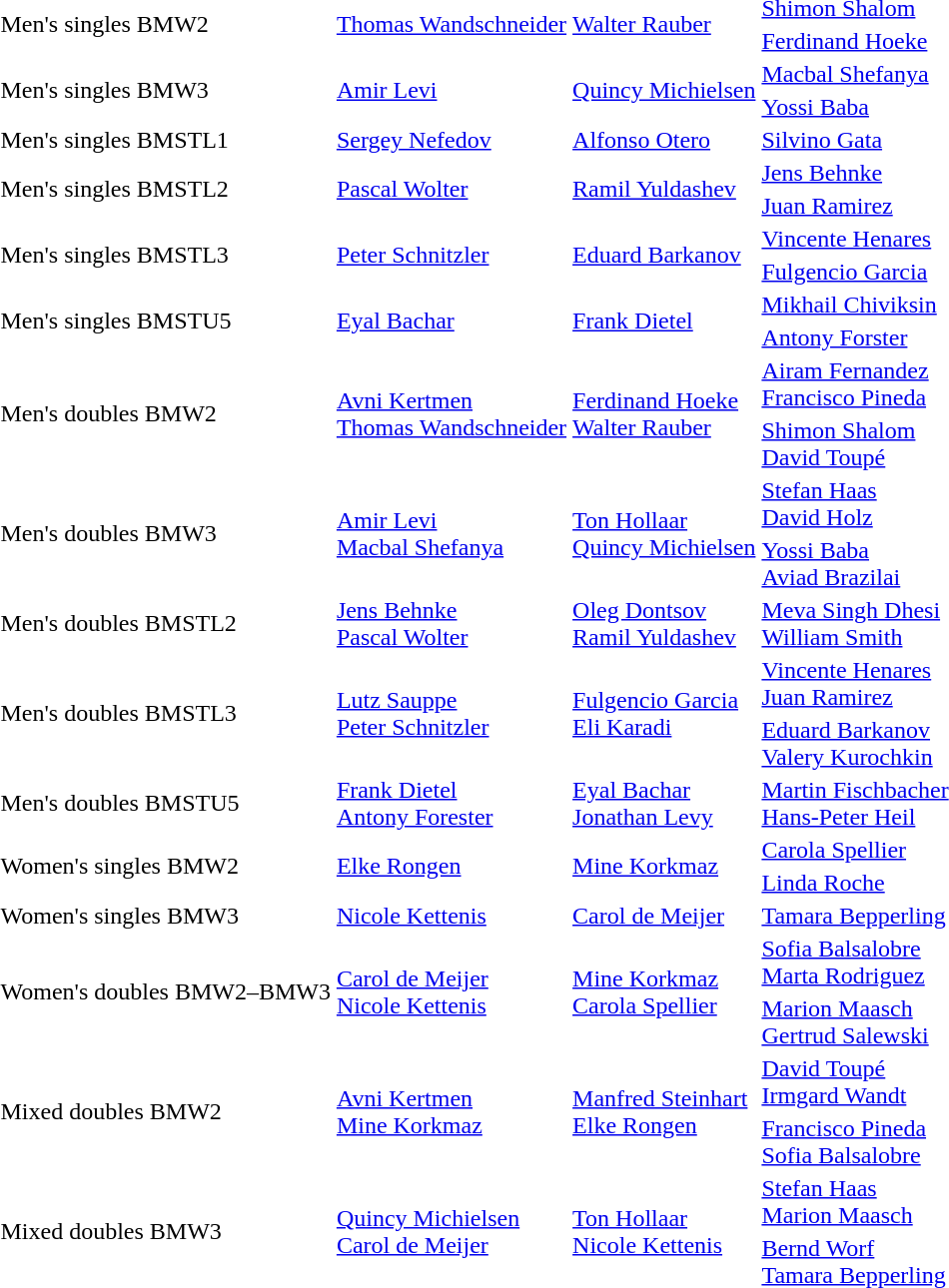<table>
<tr>
<td rowspan="2">Men's singles BMW2</td>
<td rowspan="2"> <a href='#'>Thomas Wandschneider</a></td>
<td rowspan="2"> <a href='#'>Walter Rauber</a></td>
<td> <a href='#'>Shimon Shalom</a></td>
</tr>
<tr>
<td> <a href='#'>Ferdinand Hoeke</a></td>
</tr>
<tr>
<td rowspan="2">Men's singles BMW3</td>
<td rowspan="2"> <a href='#'>Amir Levi</a></td>
<td rowspan="2"> <a href='#'>Quincy Michielsen</a></td>
<td> <a href='#'>Macbal Shefanya</a></td>
</tr>
<tr>
<td> <a href='#'>Yossi Baba</a></td>
</tr>
<tr>
<td>Men's singles BMSTL1</td>
<td> <a href='#'>Sergey Nefedov</a></td>
<td> <a href='#'>Alfonso Otero</a></td>
<td> <a href='#'>Silvino Gata</a></td>
</tr>
<tr>
<td rowspan="2">Men's singles BMSTL2</td>
<td rowspan="2"> <a href='#'>Pascal Wolter</a></td>
<td rowspan="2"> <a href='#'>Ramil Yuldashev</a></td>
<td> <a href='#'>Jens Behnke</a></td>
</tr>
<tr>
<td> <a href='#'>Juan Ramirez</a></td>
</tr>
<tr>
<td rowspan="2">Men's singles BMSTL3</td>
<td rowspan="2"> <a href='#'>Peter Schnitzler</a></td>
<td rowspan="2"> <a href='#'>Eduard Barkanov</a></td>
<td> <a href='#'>Vincente Henares</a></td>
</tr>
<tr>
<td> <a href='#'>Fulgencio Garcia</a></td>
</tr>
<tr>
<td rowspan="2">Men's singles BMSTU5</td>
<td rowspan="2"> <a href='#'>Eyal Bachar</a></td>
<td rowspan="2"> <a href='#'>Frank Dietel</a></td>
<td> <a href='#'>Mikhail Chiviksin</a></td>
</tr>
<tr>
<td> <a href='#'>Antony Forster</a></td>
</tr>
<tr>
<td rowspan="2">Men's doubles BMW2</td>
<td rowspan="2"> <a href='#'>Avni Kertmen</a> <br> <a href='#'>Thomas Wandschneider</a></td>
<td rowspan="2"> <a href='#'>Ferdinand Hoeke</a> <br> <a href='#'>Walter Rauber</a></td>
<td> <a href='#'>Airam Fernandez</a><br> <a href='#'>Francisco Pineda</a></td>
</tr>
<tr>
<td> <a href='#'>Shimon Shalom</a> <br> <a href='#'>David Toupé</a></td>
</tr>
<tr>
<td rowspan="2">Men's doubles BMW3</td>
<td rowspan="2"> <a href='#'>Amir Levi</a> <br> <a href='#'>Macbal Shefanya</a></td>
<td rowspan="2"> <a href='#'>Ton Hollaar</a> <br> <a href='#'>Quincy Michielsen</a></td>
<td> <a href='#'>Stefan Haas</a> <br> <a href='#'>David Holz</a></td>
</tr>
<tr>
<td> <a href='#'>Yossi Baba</a> <br> <a href='#'>Aviad Brazilai</a></td>
</tr>
<tr>
<td>Men's doubles BMSTL2</td>
<td> <a href='#'>Jens Behnke</a><br> <a href='#'>Pascal Wolter</a></td>
<td> <a href='#'>Oleg Dontsov</a><br> <a href='#'>Ramil Yuldashev</a></td>
<td> <a href='#'>Meva Singh Dhesi</a><br> <a href='#'>William Smith</a></td>
</tr>
<tr>
<td rowspan="2">Men's doubles BMSTL3</td>
<td rowspan="2"> <a href='#'>Lutz Sauppe</a> <br> <a href='#'>Peter Schnitzler</a></td>
<td rowspan="2"> <a href='#'>Fulgencio Garcia</a> <br> <a href='#'>Eli Karadi</a></td>
<td> <a href='#'>Vincente Henares</a> <br> <a href='#'>Juan Ramirez</a></td>
</tr>
<tr>
<td> <a href='#'>Eduard Barkanov</a> <br> <a href='#'>Valery Kurochkin</a></td>
</tr>
<tr>
<td>Men's doubles BMSTU5</td>
<td> <a href='#'>Frank Dietel</a><br> <a href='#'>Antony Forester</a></td>
<td> <a href='#'>Eyal Bachar</a><br> <a href='#'>Jonathan Levy</a></td>
<td> <a href='#'>Martin Fischbacher</a><br> <a href='#'>Hans-Peter Heil</a></td>
</tr>
<tr>
<td rowspan="2">Women's singles BMW2</td>
<td rowspan="2"> <a href='#'>Elke Rongen</a></td>
<td rowspan="2"> <a href='#'>Mine Korkmaz</a></td>
<td> <a href='#'>Carola Spellier</a></td>
</tr>
<tr>
<td> <a href='#'>Linda Roche</a></td>
</tr>
<tr>
<td>Women's singles BMW3</td>
<td> <a href='#'>Nicole Kettenis</a></td>
<td> <a href='#'>Carol de Meijer</a></td>
<td> <a href='#'>Tamara Bepperling</a></td>
</tr>
<tr>
<td rowspan="2">Women's doubles BMW2–BMW3</td>
<td rowspan="2"> <a href='#'>Carol de Meijer</a> <br> <a href='#'>Nicole Kettenis</a></td>
<td rowspan="2"> <a href='#'>Mine Korkmaz</a> <br> <a href='#'>Carola Spellier</a></td>
<td> <a href='#'>Sofia Balsalobre</a> <br> <a href='#'>Marta Rodriguez</a></td>
</tr>
<tr>
<td> <a href='#'>Marion Maasch</a> <br> <a href='#'>Gertrud Salewski</a></td>
</tr>
<tr>
<td rowspan="2">Mixed doubles BMW2</td>
<td rowspan="2"> <a href='#'>Avni Kertmen</a> <br> <a href='#'>Mine Korkmaz</a></td>
<td rowspan="2"> <a href='#'>Manfred Steinhart</a> <br> <a href='#'>Elke Rongen</a></td>
<td> <a href='#'>David Toupé</a><br> <a href='#'>Irmgard Wandt</a></td>
</tr>
<tr>
<td> <a href='#'>Francisco Pineda</a><br> <a href='#'>Sofia Balsalobre</a></td>
</tr>
<tr>
<td rowspan="2">Mixed doubles BMW3</td>
<td rowspan="2"> <a href='#'>Quincy Michielsen</a> <br> <a href='#'>Carol de Meijer</a></td>
<td rowspan="2"> <a href='#'>Ton Hollaar</a> <br> <a href='#'>Nicole Kettenis</a></td>
<td> <a href='#'>Stefan Haas</a><br> <a href='#'>Marion Maasch</a></td>
</tr>
<tr>
<td> <a href='#'>Bernd Worf</a><br> <a href='#'>Tamara Bepperling</a></td>
</tr>
</table>
